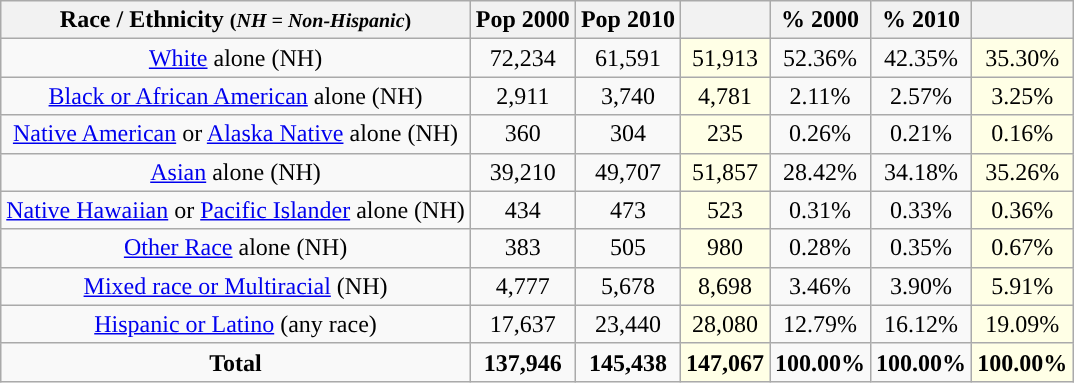<table class="wikitable" style="text-align:center;">
<tr>
<th>Race / Ethnicity <small>(<em>NH = Non-Hispanic</em>)</small></th>
<th>Pop 2000</th>
<th>Pop 2010</th>
<th></th>
<th>% 2000</th>
<th>% 2010</th>
<th></th>
</tr>
<tr>
<td><a href='#'>White</a> alone (NH)</td>
<td>72,234</td>
<td>61,591</td>
<td style='background: #ffffe6;'>51,913</td>
<td>52.36%</td>
<td>42.35%</td>
<td style='background: #ffffe6;'>35.30%</td>
</tr>
<tr>
<td><a href='#'>Black or African American</a> alone (NH)</td>
<td>2,911</td>
<td>3,740</td>
<td style='background: #ffffe6;'>4,781</td>
<td>2.11%</td>
<td>2.57%</td>
<td style='background: #ffffe6;'>3.25%</td>
</tr>
<tr>
<td><a href='#'>Native American</a> or <a href='#'>Alaska Native</a> alone (NH)</td>
<td>360</td>
<td>304</td>
<td style='background: #ffffe6;'>235</td>
<td>0.26%</td>
<td>0.21%</td>
<td style='background: #ffffe6;'>0.16%</td>
</tr>
<tr>
<td><a href='#'>Asian</a> alone (NH)</td>
<td>39,210</td>
<td>49,707</td>
<td style='background: #ffffe6;'>51,857</td>
<td>28.42%</td>
<td>34.18%</td>
<td style='background: #ffffe6;'>35.26%</td>
</tr>
<tr>
<td><a href='#'>Native Hawaiian</a> or <a href='#'>Pacific Islander</a> alone (NH)</td>
<td>434</td>
<td>473</td>
<td style='background: #ffffe6;'>523</td>
<td>0.31%</td>
<td>0.33%</td>
<td style='background: #ffffe6;'>0.36%</td>
</tr>
<tr>
<td><a href='#'>Other Race</a> alone (NH)</td>
<td>383</td>
<td>505</td>
<td style='background: #ffffe6;'>980</td>
<td>0.28%</td>
<td>0.35%</td>
<td style='background: #ffffe6;'>0.67%</td>
</tr>
<tr>
<td><a href='#'>Mixed race or Multiracial</a> (NH)</td>
<td>4,777</td>
<td>5,678</td>
<td style='background: #ffffe6;'>8,698</td>
<td>3.46%</td>
<td>3.90%</td>
<td style='background: #ffffe6;'>5.91%</td>
</tr>
<tr>
<td><a href='#'>Hispanic or Latino</a> (any race)</td>
<td>17,637</td>
<td>23,440</td>
<td style='background: #ffffe6;'>28,080</td>
<td>12.79%</td>
<td>16.12%</td>
<td style='background: #ffffe6;'>19.09%</td>
</tr>
<tr>
<td><strong>Total</strong></td>
<td><strong>137,946</strong></td>
<td><strong>145,438</strong></td>
<td style='background: #ffffe6;'><strong>147,067</strong></td>
<td><strong>100.00%</strong></td>
<td><strong>100.00%</strong></td>
<td style='background: #ffffe6;'><strong>100.00%</strong></td>
</tr>
</table>
